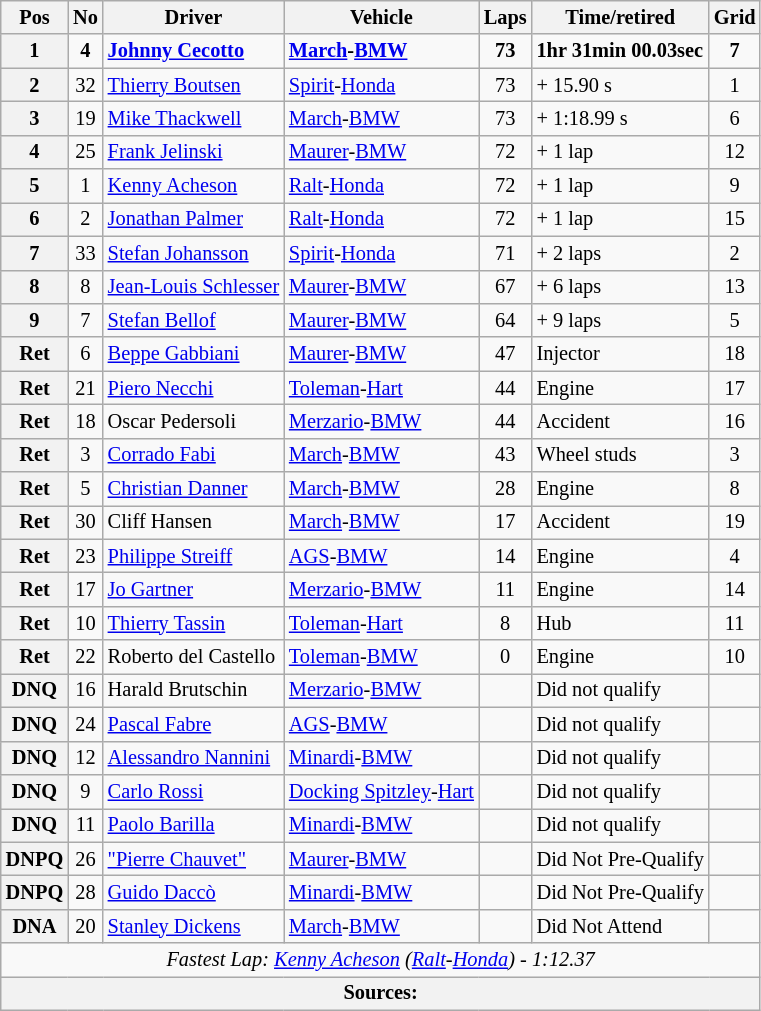<table class="wikitable" style="font-size: 85%;">
<tr>
<th>Pos</th>
<th>No</th>
<th>Driver</th>
<th>Vehicle</th>
<th>Laps</th>
<th>Time/retired</th>
<th>Grid</th>
</tr>
<tr>
<th>1</th>
<td style="text-align:center;"><strong>4</strong></td>
<td> <strong><a href='#'>Johnny Cecotto</a></strong></td>
<td><strong><a href='#'>March</a>-<a href='#'>BMW</a></strong></td>
<td style="text-align:center;"><strong>73</strong></td>
<td><strong>1hr 31min 00.03sec</strong></td>
<td style="text-align:center;"><strong>7</strong></td>
</tr>
<tr>
<th>2</th>
<td style="text-align:center;">32</td>
<td> <a href='#'>Thierry Boutsen</a></td>
<td><a href='#'>Spirit</a>-<a href='#'>Honda</a></td>
<td style="text-align:center;">73</td>
<td>+ 15.90 s</td>
<td style="text-align:center;">1</td>
</tr>
<tr>
<th>3</th>
<td style="text-align:center;">19</td>
<td> <a href='#'>Mike Thackwell</a></td>
<td><a href='#'>March</a>-<a href='#'>BMW</a></td>
<td style="text-align:center;">73</td>
<td>+ 1:18.99 s</td>
<td style="text-align:center;">6</td>
</tr>
<tr>
<th>4</th>
<td style="text-align:center;">25</td>
<td> <a href='#'>Frank Jelinski</a></td>
<td><a href='#'>Maurer</a>-<a href='#'>BMW</a></td>
<td style="text-align:center;">72</td>
<td>+ 1 lap</td>
<td style="text-align:center;">12</td>
</tr>
<tr>
<th>5</th>
<td style="text-align:center;">1</td>
<td> <a href='#'>Kenny Acheson</a></td>
<td><a href='#'>Ralt</a>-<a href='#'>Honda</a></td>
<td style="text-align:center;">72</td>
<td>+ 1 lap</td>
<td style="text-align:center;">9</td>
</tr>
<tr>
<th>6</th>
<td style="text-align:center;">2</td>
<td> <a href='#'>Jonathan Palmer</a></td>
<td><a href='#'>Ralt</a>-<a href='#'>Honda</a></td>
<td style="text-align:center;">72</td>
<td>+ 1 lap</td>
<td style="text-align:center;">15</td>
</tr>
<tr>
<th>7</th>
<td style="text-align:center;">33</td>
<td> <a href='#'>Stefan Johansson</a></td>
<td><a href='#'>Spirit</a>-<a href='#'>Honda</a></td>
<td style="text-align:center;">71</td>
<td>+ 2 laps</td>
<td style="text-align:center;">2</td>
</tr>
<tr>
<th>8</th>
<td style="text-align:center;">8</td>
<td> <a href='#'>Jean-Louis Schlesser</a></td>
<td><a href='#'>Maurer</a>-<a href='#'>BMW</a></td>
<td style="text-align:center;">67</td>
<td>+ 6 laps</td>
<td style="text-align:center;">13</td>
</tr>
<tr>
<th>9</th>
<td style="text-align:center;">7</td>
<td> <a href='#'>Stefan Bellof</a></td>
<td><a href='#'>Maurer</a>-<a href='#'>BMW</a></td>
<td style="text-align:center;">64</td>
<td>+ 9 laps</td>
<td style="text-align:center;">5</td>
</tr>
<tr>
<th>Ret</th>
<td style="text-align:center;">6</td>
<td> <a href='#'>Beppe Gabbiani</a></td>
<td><a href='#'>Maurer</a>-<a href='#'>BMW</a></td>
<td style="text-align:center;">47</td>
<td>Injector</td>
<td style="text-align:center;">18</td>
</tr>
<tr>
<th>Ret</th>
<td style="text-align:center;">21</td>
<td> <a href='#'>Piero Necchi</a></td>
<td><a href='#'>Toleman</a>-<a href='#'>Hart</a></td>
<td style="text-align:center;">44</td>
<td>Engine</td>
<td style="text-align:center;">17</td>
</tr>
<tr>
<th>Ret</th>
<td style="text-align:center;">18</td>
<td> Oscar Pedersoli</td>
<td><a href='#'>Merzario</a>-<a href='#'>BMW</a></td>
<td style="text-align:center;">44</td>
<td>Accident</td>
<td style="text-align:center;">16</td>
</tr>
<tr>
<th>Ret</th>
<td style="text-align:center;">3</td>
<td> <a href='#'>Corrado Fabi</a></td>
<td><a href='#'>March</a>-<a href='#'>BMW</a></td>
<td style="text-align:center;">43</td>
<td>Wheel studs</td>
<td style="text-align:center;">3</td>
</tr>
<tr>
<th>Ret</th>
<td style="text-align:center;">5</td>
<td> <a href='#'>Christian Danner</a></td>
<td><a href='#'>March</a>-<a href='#'>BMW</a></td>
<td style="text-align:center;">28</td>
<td>Engine</td>
<td style="text-align:center;">8</td>
</tr>
<tr>
<th>Ret</th>
<td style="text-align:center;">30</td>
<td> Cliff Hansen</td>
<td><a href='#'>March</a>-<a href='#'>BMW</a></td>
<td style="text-align:center;">17</td>
<td>Accident</td>
<td style="text-align:center;">19</td>
</tr>
<tr>
<th>Ret</th>
<td style="text-align:center;">23</td>
<td> <a href='#'>Philippe Streiff</a></td>
<td><a href='#'>AGS</a>-<a href='#'>BMW</a></td>
<td style="text-align:center;">14</td>
<td>Engine</td>
<td style="text-align:center;">4</td>
</tr>
<tr>
<th>Ret</th>
<td style="text-align:center;">17</td>
<td> <a href='#'>Jo Gartner</a></td>
<td><a href='#'>Merzario</a>-<a href='#'>BMW</a></td>
<td style="text-align:center;">11</td>
<td>Engine</td>
<td style="text-align:center;">14</td>
</tr>
<tr>
<th>Ret</th>
<td style="text-align:center;">10</td>
<td> <a href='#'>Thierry Tassin</a></td>
<td><a href='#'>Toleman</a>-<a href='#'>Hart</a></td>
<td style="text-align:center;">8</td>
<td>Hub</td>
<td style="text-align:center;">11</td>
</tr>
<tr>
<th>Ret</th>
<td style="text-align:center;">22</td>
<td> Roberto del Castello</td>
<td><a href='#'>Toleman</a>-<a href='#'>BMW</a></td>
<td style="text-align:center;">0</td>
<td>Engine</td>
<td style="text-align:center;">10</td>
</tr>
<tr>
<th>DNQ</th>
<td style="text-align:center;">16</td>
<td> Harald Brutschin</td>
<td><a href='#'>Merzario</a>-<a href='#'>BMW</a></td>
<td></td>
<td>Did not qualify</td>
<td></td>
</tr>
<tr>
<th>DNQ</th>
<td style="text-align:center;">24</td>
<td> <a href='#'>Pascal Fabre</a></td>
<td><a href='#'>AGS</a>-<a href='#'>BMW</a></td>
<td></td>
<td>Did not qualify</td>
<td></td>
</tr>
<tr>
<th>DNQ</th>
<td style="text-align:center;">12</td>
<td> <a href='#'>Alessandro Nannini</a></td>
<td><a href='#'>Minardi</a>-<a href='#'>BMW</a></td>
<td></td>
<td>Did not qualify</td>
<td></td>
</tr>
<tr>
<th>DNQ</th>
<td style="text-align:center;">9</td>
<td> <a href='#'>Carlo Rossi</a></td>
<td><a href='#'>Docking Spitzley</a>-<a href='#'>Hart</a></td>
<td></td>
<td>Did not qualify</td>
<td></td>
</tr>
<tr>
<th>DNQ</th>
<td style="text-align:center;">11</td>
<td> <a href='#'>Paolo Barilla</a></td>
<td><a href='#'>Minardi</a>-<a href='#'>BMW</a></td>
<td></td>
<td>Did not qualify</td>
<td></td>
</tr>
<tr>
<th>DNPQ</th>
<td style="text-align:center;">26</td>
<td> <a href='#'>"Pierre Chauvet"</a></td>
<td><a href='#'>Maurer</a>-<a href='#'>BMW</a></td>
<td></td>
<td>Did Not Pre-Qualify</td>
<td></td>
</tr>
<tr>
<th>DNPQ</th>
<td style="text-align:center;">28</td>
<td> <a href='#'>Guido Daccò</a></td>
<td><a href='#'>Minardi</a>-<a href='#'>BMW</a></td>
<td></td>
<td>Did Not Pre-Qualify</td>
<td></td>
</tr>
<tr>
<th>DNA</th>
<td style="text-align:center;">20</td>
<td> <a href='#'>Stanley Dickens</a></td>
<td><a href='#'>March</a>-<a href='#'>BMW</a></td>
<td></td>
<td>Did Not Attend</td>
<td></td>
</tr>
<tr>
<td colspan="8" style="text-align:center;"><em>Fastest Lap: <a href='#'>Kenny Acheson</a> (<a href='#'>Ralt</a>-<a href='#'>Honda</a>) - 1:12.37</em></td>
</tr>
<tr>
<th colspan="8">Sources:</th>
</tr>
</table>
